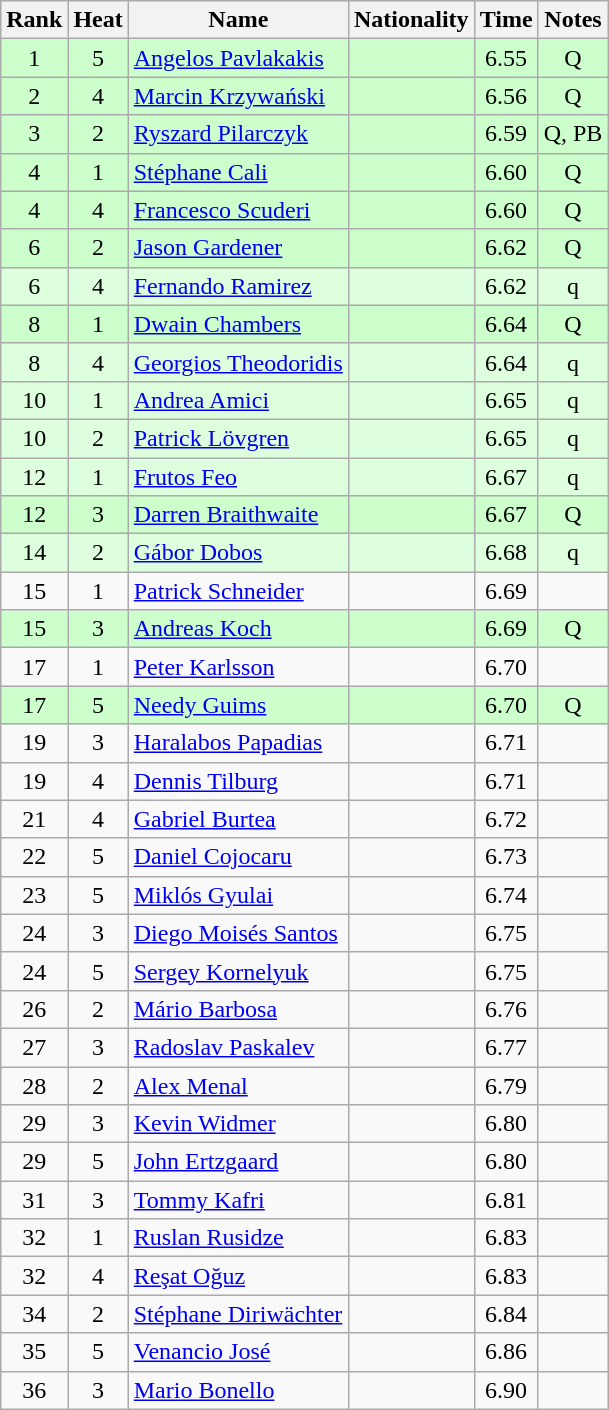<table class="wikitable sortable" style="text-align:center">
<tr>
<th>Rank</th>
<th>Heat</th>
<th>Name</th>
<th>Nationality</th>
<th>Time</th>
<th>Notes</th>
</tr>
<tr bgcolor=ccffcc>
<td>1</td>
<td>5</td>
<td align="left"><a href='#'>Angelos Pavlakakis</a></td>
<td align=left></td>
<td>6.55</td>
<td>Q</td>
</tr>
<tr bgcolor=ccffcc>
<td>2</td>
<td>4</td>
<td align="left"><a href='#'>Marcin Krzywański</a></td>
<td align=left></td>
<td>6.56</td>
<td>Q</td>
</tr>
<tr bgcolor=ccffcc>
<td>3</td>
<td>2</td>
<td align="left"><a href='#'>Ryszard Pilarczyk</a></td>
<td align=left></td>
<td>6.59</td>
<td>Q, PB</td>
</tr>
<tr bgcolor=ccffcc>
<td>4</td>
<td>1</td>
<td align="left"><a href='#'>Stéphane Cali</a></td>
<td align=left></td>
<td>6.60</td>
<td>Q</td>
</tr>
<tr bgcolor=ccffcc>
<td>4</td>
<td>4</td>
<td align="left"><a href='#'>Francesco Scuderi</a></td>
<td align=left></td>
<td>6.60</td>
<td>Q</td>
</tr>
<tr bgcolor=ccffcc>
<td>6</td>
<td>2</td>
<td align="left"><a href='#'>Jason Gardener</a></td>
<td align=left></td>
<td>6.62</td>
<td>Q</td>
</tr>
<tr bgcolor=ddffdd>
<td>6</td>
<td>4</td>
<td align="left"><a href='#'>Fernando Ramirez</a></td>
<td align=left></td>
<td>6.62</td>
<td>q</td>
</tr>
<tr bgcolor=ccffcc>
<td>8</td>
<td>1</td>
<td align="left"><a href='#'>Dwain Chambers</a></td>
<td align=left></td>
<td>6.64</td>
<td>Q</td>
</tr>
<tr bgcolor=ddffdd>
<td>8</td>
<td>4</td>
<td align="left"><a href='#'>Georgios Theodoridis</a></td>
<td align=left></td>
<td>6.64</td>
<td>q</td>
</tr>
<tr bgcolor=ddffdd>
<td>10</td>
<td>1</td>
<td align="left"><a href='#'>Andrea Amici</a></td>
<td align=left></td>
<td>6.65</td>
<td>q</td>
</tr>
<tr bgcolor=ddffdd>
<td>10</td>
<td>2</td>
<td align="left"><a href='#'>Patrick Lövgren</a></td>
<td align=left></td>
<td>6.65</td>
<td>q</td>
</tr>
<tr bgcolor=ddffdd>
<td>12</td>
<td>1</td>
<td align="left"><a href='#'>Frutos Feo</a></td>
<td align=left></td>
<td>6.67</td>
<td>q</td>
</tr>
<tr bgcolor=ccffcc>
<td>12</td>
<td>3</td>
<td align="left"><a href='#'>Darren Braithwaite</a></td>
<td align=left></td>
<td>6.67</td>
<td>Q</td>
</tr>
<tr bgcolor=ddffdd>
<td>14</td>
<td>2</td>
<td align="left"><a href='#'>Gábor Dobos</a></td>
<td align=left></td>
<td>6.68</td>
<td>q</td>
</tr>
<tr>
<td>15</td>
<td>1</td>
<td align="left"><a href='#'>Patrick Schneider</a></td>
<td align=left></td>
<td>6.69</td>
<td></td>
</tr>
<tr bgcolor=ccffcc>
<td>15</td>
<td>3</td>
<td align="left"><a href='#'>Andreas Koch</a></td>
<td align=left></td>
<td>6.69</td>
<td>Q</td>
</tr>
<tr>
<td>17</td>
<td>1</td>
<td align="left"><a href='#'>Peter Karlsson</a></td>
<td align=left></td>
<td>6.70</td>
<td></td>
</tr>
<tr bgcolor=ccffcc>
<td>17</td>
<td>5</td>
<td align="left"><a href='#'>Needy Guims</a></td>
<td align=left></td>
<td>6.70</td>
<td>Q</td>
</tr>
<tr>
<td>19</td>
<td>3</td>
<td align="left"><a href='#'>Haralabos Papadias</a></td>
<td align=left></td>
<td>6.71</td>
<td></td>
</tr>
<tr>
<td>19</td>
<td>4</td>
<td align="left"><a href='#'>Dennis Tilburg</a></td>
<td align=left></td>
<td>6.71</td>
<td></td>
</tr>
<tr>
<td>21</td>
<td>4</td>
<td align="left"><a href='#'>Gabriel Burtea</a></td>
<td align=left></td>
<td>6.72</td>
<td></td>
</tr>
<tr>
<td>22</td>
<td>5</td>
<td align="left"><a href='#'>Daniel Cojocaru</a></td>
<td align=left></td>
<td>6.73</td>
<td></td>
</tr>
<tr>
<td>23</td>
<td>5</td>
<td align="left"><a href='#'>Miklós Gyulai</a></td>
<td align=left></td>
<td>6.74</td>
<td></td>
</tr>
<tr>
<td>24</td>
<td>3</td>
<td align="left"><a href='#'>Diego Moisés Santos</a></td>
<td align=left></td>
<td>6.75</td>
<td></td>
</tr>
<tr>
<td>24</td>
<td>5</td>
<td align="left"><a href='#'>Sergey Kornelyuk</a></td>
<td align=left></td>
<td>6.75</td>
<td></td>
</tr>
<tr>
<td>26</td>
<td>2</td>
<td align="left"><a href='#'>Mário Barbosa</a></td>
<td align="left"></td>
<td>6.76</td>
<td></td>
</tr>
<tr>
<td>27</td>
<td>3</td>
<td align="left"><a href='#'>Radoslav Paskalev</a></td>
<td align=left></td>
<td>6.77</td>
<td></td>
</tr>
<tr>
<td>28</td>
<td>2</td>
<td align="left"><a href='#'>Alex Menal</a></td>
<td align=left></td>
<td>6.79</td>
<td></td>
</tr>
<tr>
<td>29</td>
<td>3</td>
<td align="left"><a href='#'>Kevin Widmer</a></td>
<td align=left></td>
<td>6.80</td>
<td></td>
</tr>
<tr>
<td>29</td>
<td>5</td>
<td align="left"><a href='#'>John Ertzgaard</a></td>
<td align=left></td>
<td>6.80</td>
<td></td>
</tr>
<tr>
<td>31</td>
<td>3</td>
<td align="left"><a href='#'>Tommy Kafri</a></td>
<td align=left></td>
<td>6.81</td>
<td></td>
</tr>
<tr>
<td>32</td>
<td>1</td>
<td align="left"><a href='#'>Ruslan Rusidze</a></td>
<td align=left></td>
<td>6.83</td>
<td></td>
</tr>
<tr>
<td>32</td>
<td>4</td>
<td align="left"><a href='#'>Reşat Oğuz</a></td>
<td align=left></td>
<td>6.83</td>
<td></td>
</tr>
<tr>
<td>34</td>
<td>2</td>
<td align="left"><a href='#'>Stéphane Diriwächter</a></td>
<td align=left></td>
<td>6.84</td>
<td></td>
</tr>
<tr>
<td>35</td>
<td>5</td>
<td align="left"><a href='#'>Venancio José</a></td>
<td align=left></td>
<td>6.86</td>
<td></td>
</tr>
<tr>
<td>36</td>
<td>3</td>
<td align="left"><a href='#'>Mario Bonello</a></td>
<td align=left></td>
<td>6.90</td>
<td></td>
</tr>
</table>
